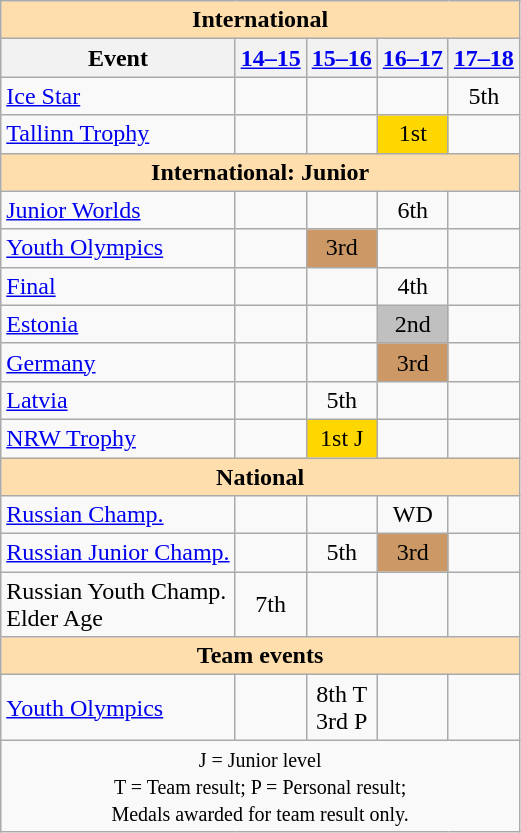<table class="wikitable" style="text-align:center">
<tr>
<th style="background-color: #ffdead; " colspan=5 align=center>International</th>
</tr>
<tr>
<th>Event</th>
<th><a href='#'>14–15</a></th>
<th><a href='#'>15–16</a></th>
<th><a href='#'>16–17</a></th>
<th><a href='#'>17–18</a></th>
</tr>
<tr>
<td align=left> <a href='#'>Ice Star</a></td>
<td></td>
<td></td>
<td></td>
<td>5th</td>
</tr>
<tr>
<td align=left> <a href='#'>Tallinn Trophy</a></td>
<td></td>
<td></td>
<td bgcolor=gold>1st</td>
<td></td>
</tr>
<tr>
<th style="background-color: #ffdead; " colspan=5 align=center>International: Junior</th>
</tr>
<tr>
<td align=left><a href='#'>Junior Worlds</a></td>
<td></td>
<td></td>
<td>6th</td>
<td></td>
</tr>
<tr>
<td align=left><a href='#'>Youth Olympics</a></td>
<td></td>
<td bgcolor=cc9966>3rd</td>
<td></td>
<td></td>
</tr>
<tr>
<td align=left> <a href='#'>Final</a></td>
<td></td>
<td></td>
<td>4th</td>
<td></td>
</tr>
<tr>
<td align=left> <a href='#'>Estonia</a></td>
<td></td>
<td></td>
<td bgcolor=silver>2nd</td>
<td></td>
</tr>
<tr>
<td align=left> <a href='#'>Germany</a></td>
<td></td>
<td></td>
<td bgcolor=cc9966>3rd</td>
<td></td>
</tr>
<tr>
<td align=left> <a href='#'>Latvia</a></td>
<td></td>
<td>5th</td>
<td></td>
<td></td>
</tr>
<tr>
<td align=left><a href='#'>NRW Trophy</a></td>
<td></td>
<td bgcolor=gold>1st J</td>
<td></td>
<td></td>
</tr>
<tr>
<th style="background-color: #ffdead; " colspan=5 align=center>National</th>
</tr>
<tr>
<td align=left><a href='#'>Russian Champ.</a></td>
<td></td>
<td></td>
<td>WD</td>
<td></td>
</tr>
<tr>
<td align=left><a href='#'>Russian Junior Champ.</a></td>
<td></td>
<td>5th</td>
<td bgcolor=cc9966>3rd</td>
<td></td>
</tr>
<tr>
<td align=left>Russian Youth Champ.<br> Elder Age</td>
<td>7th</td>
<td></td>
<td></td>
<td></td>
</tr>
<tr>
<th style="background-color: #ffdead; " colspan=5 align=center>Team events</th>
</tr>
<tr>
<td align=left><a href='#'>Youth Olympics</a></td>
<td></td>
<td>8th T <br>3rd P</td>
<td></td>
<td></td>
</tr>
<tr>
<td colspan=5 align=center><small> J = Junior level <br> T = Team result; P = Personal result;<br> Medals awarded for team result only. </small></td>
</tr>
</table>
